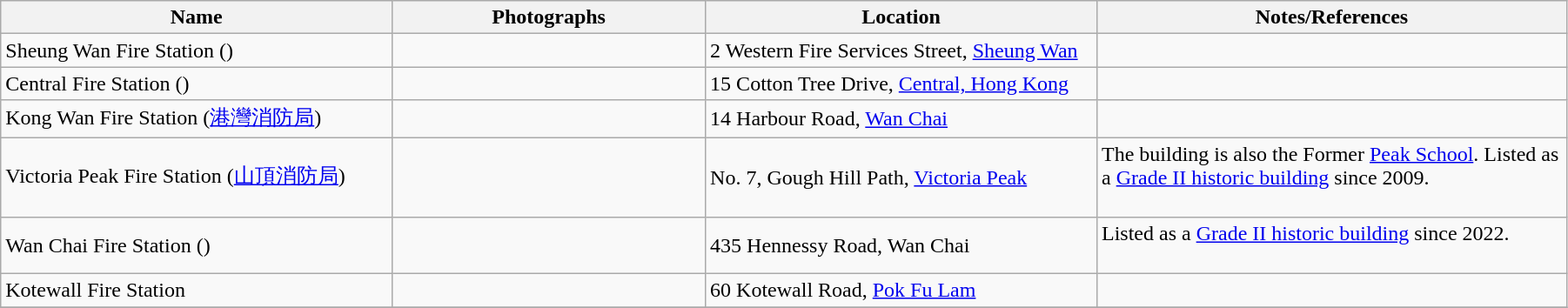<table class="wikitable sortable" style="width:95%">
<tr>
<th width="25%">Name</th>
<th width="20%">Photographs</th>
<th width="25%">Location</th>
<th width="30%">Notes/References</th>
</tr>
<tr>
<td>Sheung Wan Fire Station ()</td>
<td></td>
<td>2 Western Fire Services Street, <a href='#'>Sheung Wan</a></td>
<td></td>
</tr>
<tr>
<td>Central Fire Station ()</td>
<td></td>
<td>15 Cotton Tree Drive, <a href='#'>Central, Hong Kong</a><br></td>
<td></td>
</tr>
<tr>
<td>Kong Wan Fire Station (<a href='#'>港灣消防局</a>)</td>
<td></td>
<td>14 Harbour Road, <a href='#'>Wan Chai</a><br></td>
<td></td>
</tr>
<tr>
<td>Victoria Peak Fire Station (<a href='#'>山頂消防局</a>)</td>
<td></td>
<td>No. 7, Gough Hill Path, <a href='#'>Victoria Peak</a><br></td>
<td>The building is also the Former <a href='#'>Peak School</a>. Listed as a <a href='#'>Grade II historic building</a> since 2009.<br><br> </td>
</tr>
<tr>
<td>Wan Chai Fire Station ()</td>
<td></td>
<td>435 Hennessy Road, Wan Chai<br></td>
<td>Listed as a <a href='#'>Grade II historic building</a> since 2022.<br><br> </td>
</tr>
<tr>
<td>Kotewall Fire Station</td>
<td></td>
<td>60 Kotewall Road, <a href='#'>Pok Fu Lam</a><br></td>
<td></td>
</tr>
<tr>
</tr>
</table>
